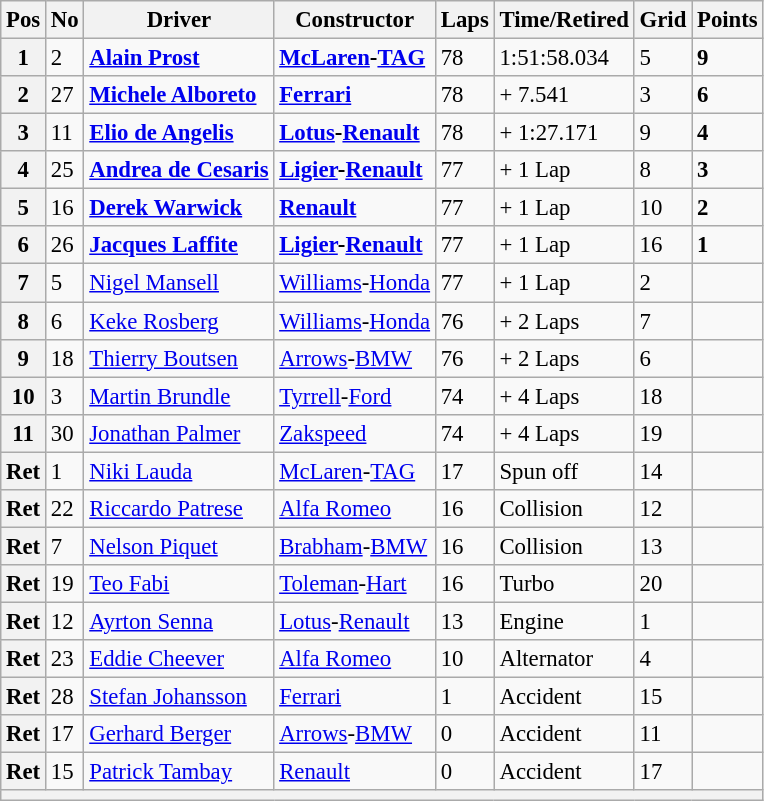<table class="wikitable" style="font-size: 95%;">
<tr>
<th>Pos</th>
<th>No</th>
<th>Driver</th>
<th>Constructor</th>
<th>Laps</th>
<th>Time/Retired</th>
<th>Grid</th>
<th>Points</th>
</tr>
<tr>
<th>1</th>
<td>2</td>
<td> <strong><a href='#'>Alain Prost</a></strong></td>
<td><strong><a href='#'>McLaren</a>-<a href='#'>TAG</a></strong></td>
<td>78</td>
<td>1:51:58.034</td>
<td>5</td>
<td><strong>9</strong></td>
</tr>
<tr>
<th>2</th>
<td>27</td>
<td> <strong><a href='#'>Michele Alboreto</a></strong></td>
<td><strong><a href='#'>Ferrari</a></strong></td>
<td>78</td>
<td>+ 7.541</td>
<td>3</td>
<td><strong>6</strong></td>
</tr>
<tr>
<th>3</th>
<td>11</td>
<td> <strong><a href='#'>Elio de Angelis</a></strong></td>
<td><strong><a href='#'>Lotus</a>-<a href='#'>Renault</a></strong></td>
<td>78</td>
<td>+ 1:27.171</td>
<td>9</td>
<td><strong>4</strong></td>
</tr>
<tr>
<th>4</th>
<td>25</td>
<td> <strong><a href='#'>Andrea de Cesaris</a></strong></td>
<td><strong><a href='#'>Ligier</a>-<a href='#'>Renault</a></strong></td>
<td>77</td>
<td>+ 1 Lap</td>
<td>8</td>
<td><strong>3</strong></td>
</tr>
<tr>
<th>5</th>
<td>16</td>
<td> <strong><a href='#'>Derek Warwick</a></strong></td>
<td><strong><a href='#'>Renault</a></strong></td>
<td>77</td>
<td>+ 1 Lap</td>
<td>10</td>
<td><strong>2</strong></td>
</tr>
<tr>
<th>6</th>
<td>26</td>
<td> <strong><a href='#'>Jacques Laffite</a></strong></td>
<td><strong><a href='#'>Ligier</a>-<a href='#'>Renault</a></strong></td>
<td>77</td>
<td>+ 1 Lap</td>
<td>16</td>
<td><strong>1</strong></td>
</tr>
<tr>
<th>7</th>
<td>5</td>
<td> <a href='#'>Nigel Mansell</a></td>
<td><a href='#'>Williams</a>-<a href='#'>Honda</a></td>
<td>77</td>
<td>+ 1 Lap</td>
<td>2</td>
<td> </td>
</tr>
<tr>
<th>8</th>
<td>6</td>
<td> <a href='#'>Keke Rosberg</a></td>
<td><a href='#'>Williams</a>-<a href='#'>Honda</a></td>
<td>76</td>
<td>+ 2 Laps</td>
<td>7</td>
<td> </td>
</tr>
<tr>
<th>9</th>
<td>18</td>
<td> <a href='#'>Thierry Boutsen</a></td>
<td><a href='#'>Arrows</a>-<a href='#'>BMW</a></td>
<td>76</td>
<td>+ 2 Laps</td>
<td>6</td>
<td> </td>
</tr>
<tr>
<th>10</th>
<td>3</td>
<td> <a href='#'>Martin Brundle</a></td>
<td><a href='#'>Tyrrell</a>-<a href='#'>Ford</a></td>
<td>74</td>
<td>+ 4 Laps</td>
<td>18</td>
<td> </td>
</tr>
<tr>
<th>11</th>
<td>30</td>
<td> <a href='#'>Jonathan Palmer</a></td>
<td><a href='#'>Zakspeed</a></td>
<td>74</td>
<td>+ 4 Laps</td>
<td>19</td>
<td> </td>
</tr>
<tr>
<th>Ret</th>
<td>1</td>
<td> <a href='#'>Niki Lauda</a></td>
<td><a href='#'>McLaren</a>-<a href='#'>TAG</a></td>
<td>17</td>
<td>Spun off</td>
<td>14</td>
<td> </td>
</tr>
<tr>
<th>Ret</th>
<td>22</td>
<td> <a href='#'>Riccardo Patrese</a></td>
<td><a href='#'>Alfa Romeo</a></td>
<td>16</td>
<td>Collision</td>
<td>12</td>
<td> </td>
</tr>
<tr>
<th>Ret</th>
<td>7</td>
<td> <a href='#'>Nelson Piquet</a></td>
<td><a href='#'>Brabham</a>-<a href='#'>BMW</a></td>
<td>16</td>
<td>Collision</td>
<td>13</td>
<td> </td>
</tr>
<tr>
<th>Ret</th>
<td>19</td>
<td> <a href='#'>Teo Fabi</a></td>
<td><a href='#'>Toleman</a>-<a href='#'>Hart</a></td>
<td>16</td>
<td>Turbo</td>
<td>20</td>
<td> </td>
</tr>
<tr>
<th>Ret</th>
<td>12</td>
<td> <a href='#'>Ayrton Senna</a></td>
<td><a href='#'>Lotus</a>-<a href='#'>Renault</a></td>
<td>13</td>
<td>Engine</td>
<td>1</td>
<td> </td>
</tr>
<tr>
<th>Ret</th>
<td>23</td>
<td> <a href='#'>Eddie Cheever</a></td>
<td><a href='#'>Alfa Romeo</a></td>
<td>10</td>
<td>Alternator</td>
<td>4</td>
<td> </td>
</tr>
<tr>
<th>Ret</th>
<td>28</td>
<td> <a href='#'>Stefan Johansson</a></td>
<td><a href='#'>Ferrari</a></td>
<td>1</td>
<td>Accident</td>
<td>15</td>
<td> </td>
</tr>
<tr>
<th>Ret</th>
<td>17</td>
<td> <a href='#'>Gerhard Berger</a></td>
<td><a href='#'>Arrows</a>-<a href='#'>BMW</a></td>
<td>0</td>
<td>Accident</td>
<td>11</td>
<td> </td>
</tr>
<tr>
<th>Ret</th>
<td>15</td>
<td> <a href='#'>Patrick Tambay</a></td>
<td><a href='#'>Renault</a></td>
<td>0</td>
<td>Accident</td>
<td>17</td>
<td> </td>
</tr>
<tr>
<th colspan="8"></th>
</tr>
</table>
